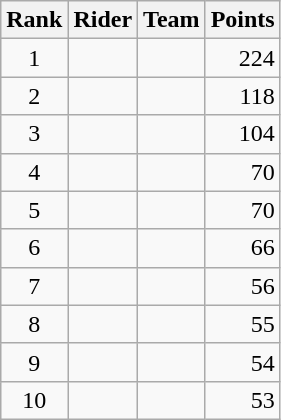<table class="wikitable">
<tr>
<th scope="col">Rank</th>
<th scope="col">Rider</th>
<th scope="col">Team</th>
<th scope="col">Points</th>
</tr>
<tr>
<td style="text-align:center;">1</td>
<td> </td>
<td></td>
<td align="right">224</td>
</tr>
<tr>
<td style="text-align:center;">2</td>
<td></td>
<td></td>
<td align="right">118</td>
</tr>
<tr>
<td style="text-align:center;">3</td>
<td></td>
<td></td>
<td align="right">104</td>
</tr>
<tr>
<td style="text-align:center;">4</td>
<td></td>
<td></td>
<td align="right">70</td>
</tr>
<tr>
<td style="text-align:center;">5</td>
<td></td>
<td></td>
<td align="right">70</td>
</tr>
<tr>
<td style="text-align:center;">6</td>
<td></td>
<td></td>
<td align="right">66</td>
</tr>
<tr>
<td style="text-align:center;">7</td>
<td></td>
<td></td>
<td align="right">56</td>
</tr>
<tr>
<td style="text-align:center;">8</td>
<td> </td>
<td></td>
<td align="right">55</td>
</tr>
<tr>
<td style="text-align:center;">9</td>
<td></td>
<td></td>
<td align="right">54</td>
</tr>
<tr>
<td style="text-align:center;">10</td>
<td></td>
<td></td>
<td align="right">53</td>
</tr>
</table>
